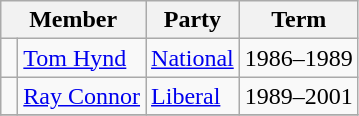<table class="wikitable">
<tr>
<th colspan="2">Member</th>
<th>Party</th>
<th>Term</th>
</tr>
<tr>
<td> </td>
<td><a href='#'>Tom Hynd</a></td>
<td><a href='#'>National</a></td>
<td>1986–1989</td>
</tr>
<tr>
<td> </td>
<td><a href='#'>Ray Connor</a></td>
<td><a href='#'>Liberal</a></td>
<td>1989–2001</td>
</tr>
<tr>
</tr>
</table>
